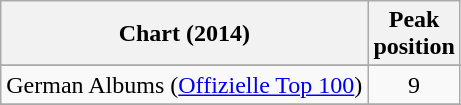<table class="wikitable sortable plainrowheaders">
<tr>
<th>Chart (2014)</th>
<th>Peak<br>position</th>
</tr>
<tr>
</tr>
<tr>
</tr>
<tr>
</tr>
<tr>
</tr>
<tr>
</tr>
<tr>
</tr>
<tr>
</tr>
<tr>
</tr>
<tr>
</tr>
<tr>
<td>German Albums (<a href='#'>Offizielle Top 100</a>)</td>
<td align="center">9</td>
</tr>
<tr>
</tr>
<tr>
</tr>
<tr>
</tr>
<tr>
</tr>
<tr>
</tr>
<tr>
</tr>
<tr>
</tr>
<tr>
</tr>
<tr>
</tr>
<tr>
</tr>
<tr>
</tr>
<tr>
</tr>
<tr>
</tr>
<tr>
</tr>
<tr>
</tr>
<tr>
</tr>
<tr>
</tr>
<tr>
</tr>
<tr>
</tr>
<tr>
</tr>
<tr>
</tr>
<tr>
</tr>
</table>
